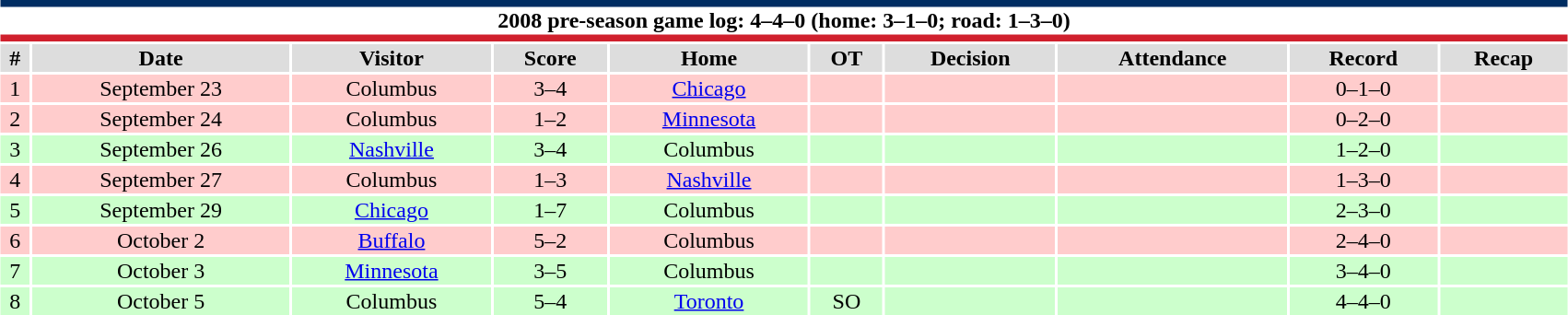<table class="toccolours collapsible collapsed" style="width:90%; clear:both; margin:1.5em auto; text-align:center;">
<tr>
<th colspan=10 style="background:#fff; border-top:#002D62 5px solid; border-bottom:#D0202D 5px solid;">2008 pre-season game log: 4–4–0 (home: 3–1–0; road: 1–3–0)</th>
</tr>
<tr style="text-align:center; background:#ddd;">
<th>#</th>
<th>Date</th>
<th>Visitor</th>
<th>Score</th>
<th>Home</th>
<th>OT</th>
<th>Decision</th>
<th>Attendance</th>
<th>Record</th>
<th>Recap</th>
</tr>
<tr style="text-align:center; background:#fcc;">
<td>1</td>
<td>September 23</td>
<td>Columbus</td>
<td>3–4</td>
<td><a href='#'>Chicago</a></td>
<td></td>
<td></td>
<td></td>
<td>0–1–0</td>
<td></td>
</tr>
<tr style="text-align:center; background:#fcc;">
<td>2</td>
<td>September 24</td>
<td>Columbus</td>
<td>1–2</td>
<td><a href='#'>Minnesota</a></td>
<td></td>
<td></td>
<td></td>
<td>0–2–0</td>
<td></td>
</tr>
<tr style="text-align:center; background:#cfc;">
<td>3</td>
<td>September 26</td>
<td><a href='#'>Nashville</a></td>
<td>3–4</td>
<td>Columbus</td>
<td></td>
<td></td>
<td></td>
<td>1–2–0</td>
<td></td>
</tr>
<tr style="text-align:center; background:#fcc;">
<td>4</td>
<td>September 27</td>
<td>Columbus</td>
<td>1–3</td>
<td><a href='#'>Nashville</a></td>
<td></td>
<td></td>
<td></td>
<td>1–3–0</td>
<td></td>
</tr>
<tr style="text-align:center; background:#cfc;">
<td>5</td>
<td>September 29</td>
<td><a href='#'>Chicago</a></td>
<td>1–7</td>
<td>Columbus</td>
<td></td>
<td></td>
<td></td>
<td>2–3–0</td>
<td></td>
</tr>
<tr style="text-align:center; background:#fcc;">
<td>6</td>
<td>October 2</td>
<td><a href='#'>Buffalo</a></td>
<td>5–2</td>
<td>Columbus</td>
<td></td>
<td></td>
<td></td>
<td>2–4–0</td>
<td></td>
</tr>
<tr style="text-align:center; background:#cfc;">
<td>7</td>
<td>October 3</td>
<td><a href='#'>Minnesota</a></td>
<td>3–5</td>
<td>Columbus</td>
<td></td>
<td></td>
<td></td>
<td>3–4–0</td>
<td></td>
</tr>
<tr style="text-align:center; background:#cfc;">
<td>8</td>
<td>October 5</td>
<td>Columbus</td>
<td>5–4</td>
<td><a href='#'>Toronto</a></td>
<td>SO</td>
<td></td>
<td></td>
<td>4–4–0</td>
<td></td>
</tr>
<tr>
</tr>
</table>
